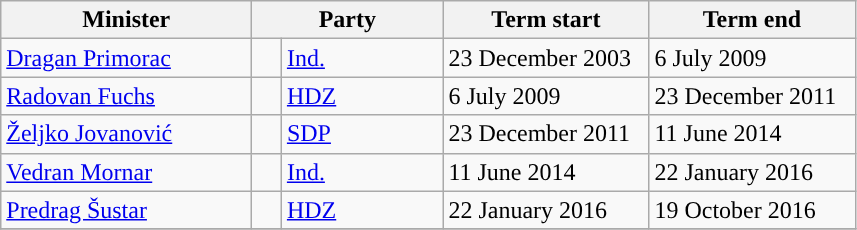<table class="wikitable plainrowheaders">
<tr>
<th width="160">Minister</th>
<th colspan=2 width="120">Party</th>
<th width="130">Term start</th>
<th width="130">Term end</th>
</tr>
<tr>
<td scope="row"><a href='#'>Dragan Primorac</a></td>
<td style="background-color: "></td>
<td><a href='#'>Ind.</a> </td>
<td>23 December 2003</td>
<td>6 July 2009</td>
</tr>
<tr>
<td scope="row"><a href='#'>Radovan Fuchs</a></td>
<td style="background-color: "></td>
<td><a href='#'>HDZ</a></td>
<td>6 July 2009</td>
<td>23 December 2011</td>
</tr>
<tr>
<td scope="row"><a href='#'>Željko Jovanović</a></td>
<td style="background-color: "></td>
<td><a href='#'>SDP</a></td>
<td>23 December 2011</td>
<td>11 June 2014</td>
</tr>
<tr>
<td scope="row"><a href='#'>Vedran Mornar</a></td>
<td style="background-color: "></td>
<td><a href='#'>Ind.</a> </td>
<td>11 June 2014</td>
<td>22 January 2016</td>
</tr>
<tr>
<td scope="row"><a href='#'>Predrag Šustar</a></td>
<td style="background-color: "></td>
<td><a href='#'>HDZ</a></td>
<td>22 January 2016</td>
<td>19 October 2016</td>
</tr>
<tr>
</tr>
</table>
